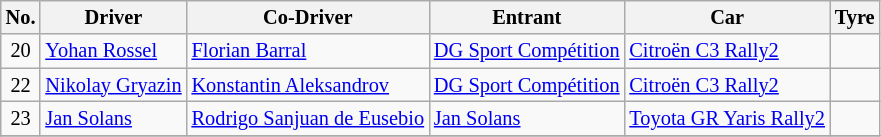<table class="wikitable" style="font-size: 85%;">
<tr>
<th>No.</th>
<th>Driver</th>
<th>Co-Driver</th>
<th>Entrant</th>
<th>Car</th>
<th>Tyre</th>
</tr>
<tr>
<td align="center">20</td>
<td> <a href='#'>Yohan Rossel</a></td>
<td> <a href='#'>Florian Barral</a></td>
<td> <a href='#'>DG Sport Compétition</a></td>
<td><a href='#'>Citroën C3 Rally2</a></td>
<td align="center"></td>
</tr>
<tr>
<td align="center">22</td>
<td> <a href='#'>Nikolay Gryazin</a></td>
<td> <a href='#'>Konstantin Aleksandrov</a></td>
<td> <a href='#'>DG Sport Compétition</a></td>
<td><a href='#'>Citroën C3 Rally2</a></td>
<td align="center"></td>
</tr>
<tr>
<td align="center">23</td>
<td> <a href='#'>Jan Solans</a></td>
<td> <a href='#'>Rodrigo Sanjuan de Eusebio</a></td>
<td> <a href='#'>Jan Solans</a></td>
<td><a href='#'>Toyota GR Yaris Rally2</a></td>
<td align="center"></td>
</tr>
<tr>
</tr>
</table>
